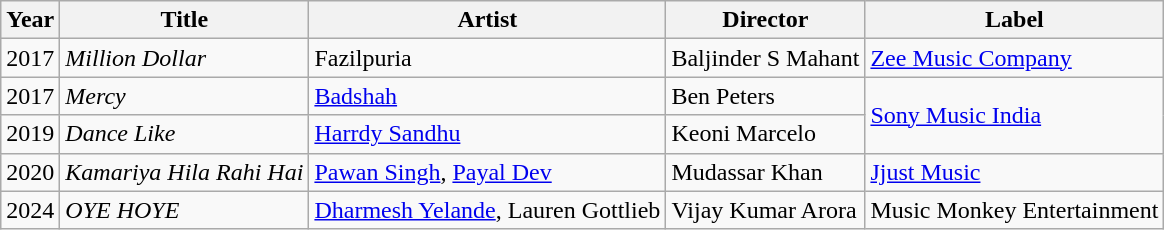<table class="wikitable">
<tr>
<th>Year</th>
<th>Title</th>
<th>Artist</th>
<th>Director</th>
<th>Label</th>
</tr>
<tr>
<td>2017</td>
<td><em>Million Dollar</em></td>
<td>Fazilpuria</td>
<td>Baljinder S Mahant</td>
<td><a href='#'>Zee Music Company</a></td>
</tr>
<tr>
<td>2017</td>
<td><em>Mercy</em></td>
<td><a href='#'>Badshah</a></td>
<td>Ben Peters</td>
<td rowspan="2"><a href='#'>Sony Music India</a></td>
</tr>
<tr>
<td>2019</td>
<td><em>Dance Like</em></td>
<td><a href='#'>Harrdy Sandhu</a></td>
<td>Keoni Marcelo</td>
</tr>
<tr>
<td>2020</td>
<td><em>Kamariya Hila Rahi Hai</em></td>
<td><a href='#'>Pawan Singh</a>, <a href='#'>Payal Dev</a></td>
<td>Mudassar Khan</td>
<td><a href='#'>Jjust Music</a></td>
</tr>
<tr>
<td>2024</td>
<td><em>OYE HOYE</em></td>
<td><a href='#'>Dharmesh Yelande</a>, Lauren Gottlieb</td>
<td>Vijay Kumar Arora</td>
<td>Music Monkey Entertainment</td>
</tr>
</table>
